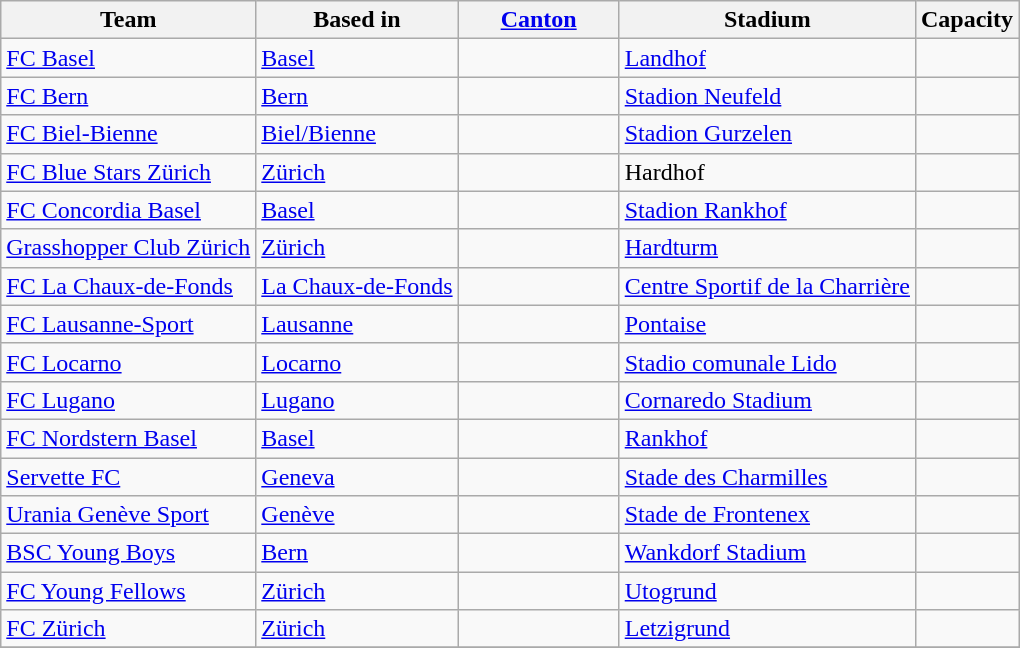<table class="wikitable sortable" style="text-align: left;">
<tr>
<th>Team</th>
<th>Based in</th>
<th width="100"><a href='#'>Canton</a></th>
<th>Stadium</th>
<th>Capacity</th>
</tr>
<tr>
<td><a href='#'>FC Basel</a></td>
<td><a href='#'>Basel</a></td>
<td></td>
<td><a href='#'>Landhof</a></td>
<td></td>
</tr>
<tr>
<td><a href='#'>FC Bern</a></td>
<td><a href='#'>Bern</a></td>
<td></td>
<td><a href='#'>Stadion Neufeld</a></td>
<td></td>
</tr>
<tr>
<td><a href='#'>FC Biel-Bienne</a></td>
<td><a href='#'>Biel/Bienne</a></td>
<td></td>
<td><a href='#'>Stadion Gurzelen</a></td>
<td></td>
</tr>
<tr>
<td><a href='#'>FC Blue Stars Zürich</a></td>
<td><a href='#'>Zürich</a></td>
<td></td>
<td>Hardhof</td>
<td></td>
</tr>
<tr>
<td><a href='#'>FC Concordia Basel</a></td>
<td><a href='#'>Basel</a></td>
<td></td>
<td><a href='#'>Stadion Rankhof</a></td>
<td></td>
</tr>
<tr>
<td><a href='#'>Grasshopper Club Zürich</a></td>
<td><a href='#'>Zürich</a></td>
<td></td>
<td><a href='#'>Hardturm</a></td>
<td></td>
</tr>
<tr>
<td><a href='#'>FC La Chaux-de-Fonds</a></td>
<td><a href='#'>La Chaux-de-Fonds</a></td>
<td></td>
<td><a href='#'>Centre Sportif de la Charrière</a></td>
<td></td>
</tr>
<tr>
<td><a href='#'>FC Lausanne-Sport</a></td>
<td><a href='#'>Lausanne</a></td>
<td></td>
<td><a href='#'>Pontaise</a></td>
<td></td>
</tr>
<tr>
<td><a href='#'>FC Locarno</a></td>
<td><a href='#'>Locarno</a></td>
<td></td>
<td><a href='#'>Stadio comunale Lido</a></td>
<td></td>
</tr>
<tr>
<td><a href='#'>FC Lugano</a></td>
<td><a href='#'>Lugano</a></td>
<td></td>
<td><a href='#'>Cornaredo Stadium</a></td>
<td></td>
</tr>
<tr>
<td><a href='#'>FC Nordstern Basel</a></td>
<td><a href='#'>Basel</a></td>
<td></td>
<td><a href='#'>Rankhof</a></td>
<td></td>
</tr>
<tr>
<td><a href='#'>Servette FC</a></td>
<td><a href='#'>Geneva</a></td>
<td></td>
<td><a href='#'>Stade des Charmilles</a></td>
<td></td>
</tr>
<tr>
<td><a href='#'>Urania Genève Sport</a></td>
<td><a href='#'>Genève</a></td>
<td></td>
<td><a href='#'>Stade de Frontenex</a></td>
<td></td>
</tr>
<tr>
<td><a href='#'>BSC Young Boys</a></td>
<td><a href='#'>Bern</a></td>
<td></td>
<td><a href='#'>Wankdorf Stadium</a></td>
<td></td>
</tr>
<tr>
<td><a href='#'>FC Young Fellows</a></td>
<td><a href='#'>Zürich</a></td>
<td></td>
<td><a href='#'>Utogrund</a></td>
<td></td>
</tr>
<tr>
<td><a href='#'>FC Zürich</a></td>
<td><a href='#'>Zürich</a></td>
<td></td>
<td><a href='#'>Letzigrund</a></td>
<td></td>
</tr>
<tr>
</tr>
</table>
